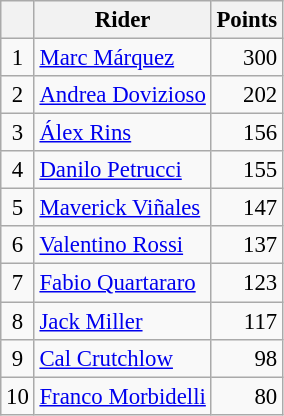<table class="wikitable" style="font-size: 95%;">
<tr>
<th></th>
<th>Rider</th>
<th>Points</th>
</tr>
<tr>
<td align=center>1</td>
<td> <a href='#'>Marc Márquez</a></td>
<td align=right>300</td>
</tr>
<tr>
<td align=center>2</td>
<td> <a href='#'>Andrea Dovizioso</a></td>
<td align=right>202</td>
</tr>
<tr>
<td align=center>3</td>
<td> <a href='#'>Álex Rins</a></td>
<td align=right>156</td>
</tr>
<tr>
<td align=center>4</td>
<td> <a href='#'>Danilo Petrucci</a></td>
<td align=right>155</td>
</tr>
<tr>
<td align=center>5</td>
<td> <a href='#'>Maverick Viñales</a></td>
<td align=right>147</td>
</tr>
<tr>
<td align=center>6</td>
<td> <a href='#'>Valentino Rossi</a></td>
<td align=right>137</td>
</tr>
<tr>
<td align=center>7</td>
<td> <a href='#'>Fabio Quartararo</a></td>
<td align=right>123</td>
</tr>
<tr>
<td align=center>8</td>
<td> <a href='#'>Jack Miller</a></td>
<td align=right>117</td>
</tr>
<tr>
<td align=center>9</td>
<td> <a href='#'>Cal Crutchlow</a></td>
<td align=right>98</td>
</tr>
<tr>
<td align=center>10</td>
<td> <a href='#'>Franco Morbidelli</a></td>
<td align=right>80</td>
</tr>
</table>
